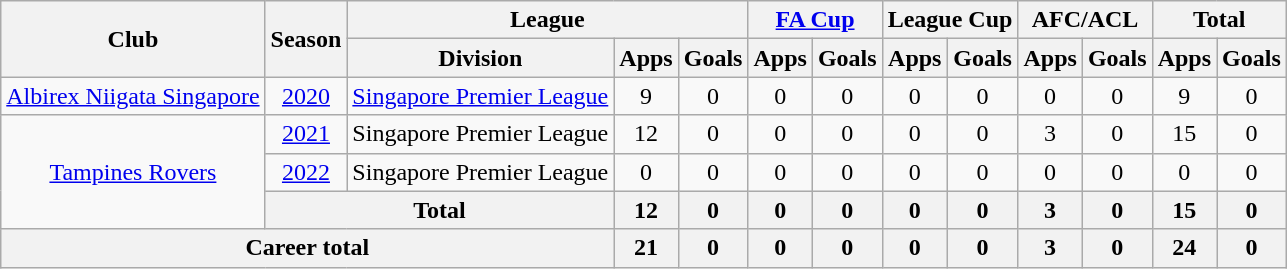<table class="wikitable" style="text-align: center">
<tr>
<th rowspan="2">Club</th>
<th rowspan="2">Season</th>
<th colspan="3">League</th>
<th colspan="2"><a href='#'>FA Cup</a></th>
<th colspan="2">League Cup</th>
<th colspan="2">AFC/ACL</th>
<th colspan="2">Total</th>
</tr>
<tr>
<th>Division</th>
<th>Apps</th>
<th>Goals</th>
<th>Apps</th>
<th>Goals</th>
<th>Apps</th>
<th>Goals</th>
<th>Apps</th>
<th>Goals</th>
<th>Apps</th>
<th>Goals</th>
</tr>
<tr>
<td><a href='#'>Albirex Niigata Singapore</a></td>
<td><a href='#'>2020</a></td>
<td><a href='#'>Singapore Premier League</a></td>
<td>9</td>
<td>0</td>
<td>0</td>
<td>0</td>
<td>0</td>
<td>0</td>
<td>0</td>
<td>0</td>
<td>9</td>
<td>0</td>
</tr>
<tr>
<td rowspan="3"><a href='#'>Tampines Rovers</a></td>
<td><a href='#'>2021</a></td>
<td>Singapore Premier League</td>
<td>12</td>
<td>0</td>
<td>0</td>
<td>0</td>
<td>0</td>
<td>0</td>
<td>3</td>
<td>0</td>
<td>15</td>
<td>0</td>
</tr>
<tr>
<td><a href='#'>2022</a></td>
<td>Singapore Premier League</td>
<td>0</td>
<td>0</td>
<td>0</td>
<td>0</td>
<td>0</td>
<td>0</td>
<td>0</td>
<td>0</td>
<td>0</td>
<td>0</td>
</tr>
<tr>
<th colspan=2>Total</th>
<th>12</th>
<th>0</th>
<th>0</th>
<th>0</th>
<th>0</th>
<th>0</th>
<th>3</th>
<th>0</th>
<th>15</th>
<th>0</th>
</tr>
<tr>
<th colspan=3>Career total</th>
<th>21</th>
<th>0</th>
<th>0</th>
<th>0</th>
<th>0</th>
<th>0</th>
<th>3</th>
<th>0</th>
<th>24</th>
<th>0</th>
</tr>
</table>
